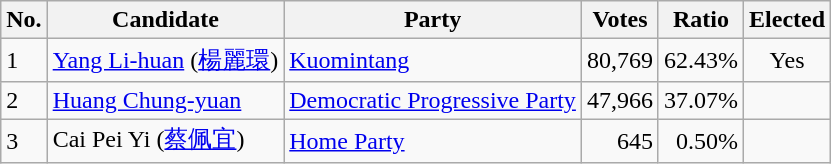<table class=wikitable>
<tr>
<th>No.</th>
<th>Candidate</th>
<th>Party</th>
<th>Votes</th>
<th>Ratio</th>
<th>Elected</th>
</tr>
<tr>
<td>1</td>
<td><a href='#'>Yang Li-huan</a> (<a href='#'>楊麗環</a>)</td>
<td><a href='#'>Kuomintang</a></td>
<td align="right">80,769</td>
<td align="right">62.43%</td>
<td align="center">Yes</td>
</tr>
<tr>
<td>2</td>
<td><a href='#'>Huang Chung-yuan</a></td>
<td><a href='#'>Democratic Progressive Party</a></td>
<td align="right">47,966</td>
<td align="right">37.07%</td>
<td></td>
</tr>
<tr>
<td>3</td>
<td>Cai Pei Yi  (<a href='#'>蔡佩宜</a>)</td>
<td> <a href='#'>Home Party</a></td>
<td align="right">645</td>
<td align="right">0.50%</td>
<td></td>
</tr>
</table>
